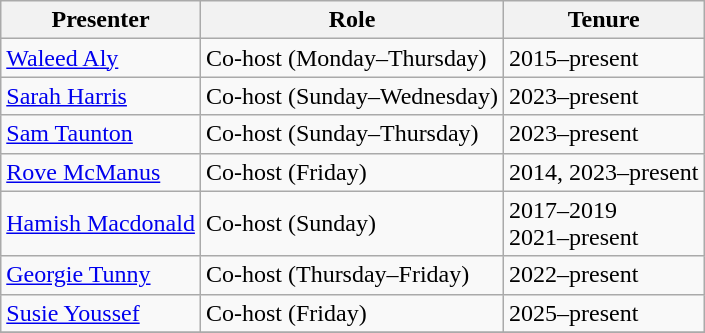<table class="wikitable sortable">
<tr>
<th>Presenter</th>
<th>Role</th>
<th>Tenure</th>
</tr>
<tr>
<td><a href='#'>Waleed Aly</a></td>
<td>Co-host (Monday–Thursday)</td>
<td>2015–present</td>
</tr>
<tr>
<td><a href='#'>Sarah Harris</a></td>
<td>Co-host (Sunday–Wednesday)</td>
<td>2023–present</td>
</tr>
<tr>
<td><a href='#'>Sam Taunton</a></td>
<td>Co-host (Sunday–Thursday)</td>
<td>2023–present</td>
</tr>
<tr>
<td><a href='#'>Rove McManus</a></td>
<td>Co-host (Friday)</td>
<td>2014, 2023–present</td>
</tr>
<tr>
<td><a href='#'>Hamish Macdonald</a></td>
<td>Co-host (Sunday)</td>
<td>2017–2019<br>2021–present</td>
</tr>
<tr>
<td><a href='#'>Georgie Tunny</a></td>
<td>Co-host (Thursday–Friday)</td>
<td>2022–present</td>
</tr>
<tr>
<td><a href='#'>Susie Youssef</a></td>
<td>Co-host (Friday)</td>
<td>2025–present</td>
</tr>
<tr>
</tr>
</table>
